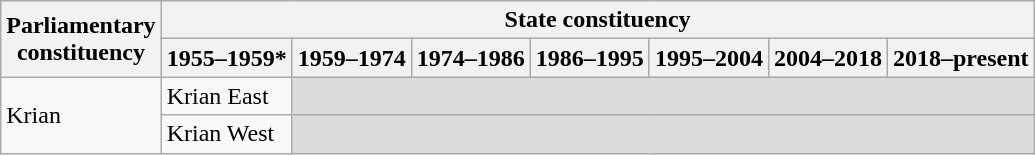<table class="wikitable">
<tr>
<th rowspan="2">Parliamentary<br>constituency</th>
<th colspan="7">State constituency</th>
</tr>
<tr>
<th>1955–1959*</th>
<th>1959–1974</th>
<th>1974–1986</th>
<th>1986–1995</th>
<th>1995–2004</th>
<th>2004–2018</th>
<th>2018–present</th>
</tr>
<tr>
<td rowspan="2">Krian</td>
<td>Krian East</td>
<td colspan="6" bgcolor="dcdcdc"></td>
</tr>
<tr>
<td>Krian West</td>
<td colspan="6" bgcolor="dcdcdc"></td>
</tr>
</table>
